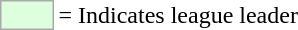<table>
<tr>
<td style="background:#DDFFDD; border:1px solid #aaa; width:2em;"></td>
<td>= Indicates league leader</td>
</tr>
</table>
